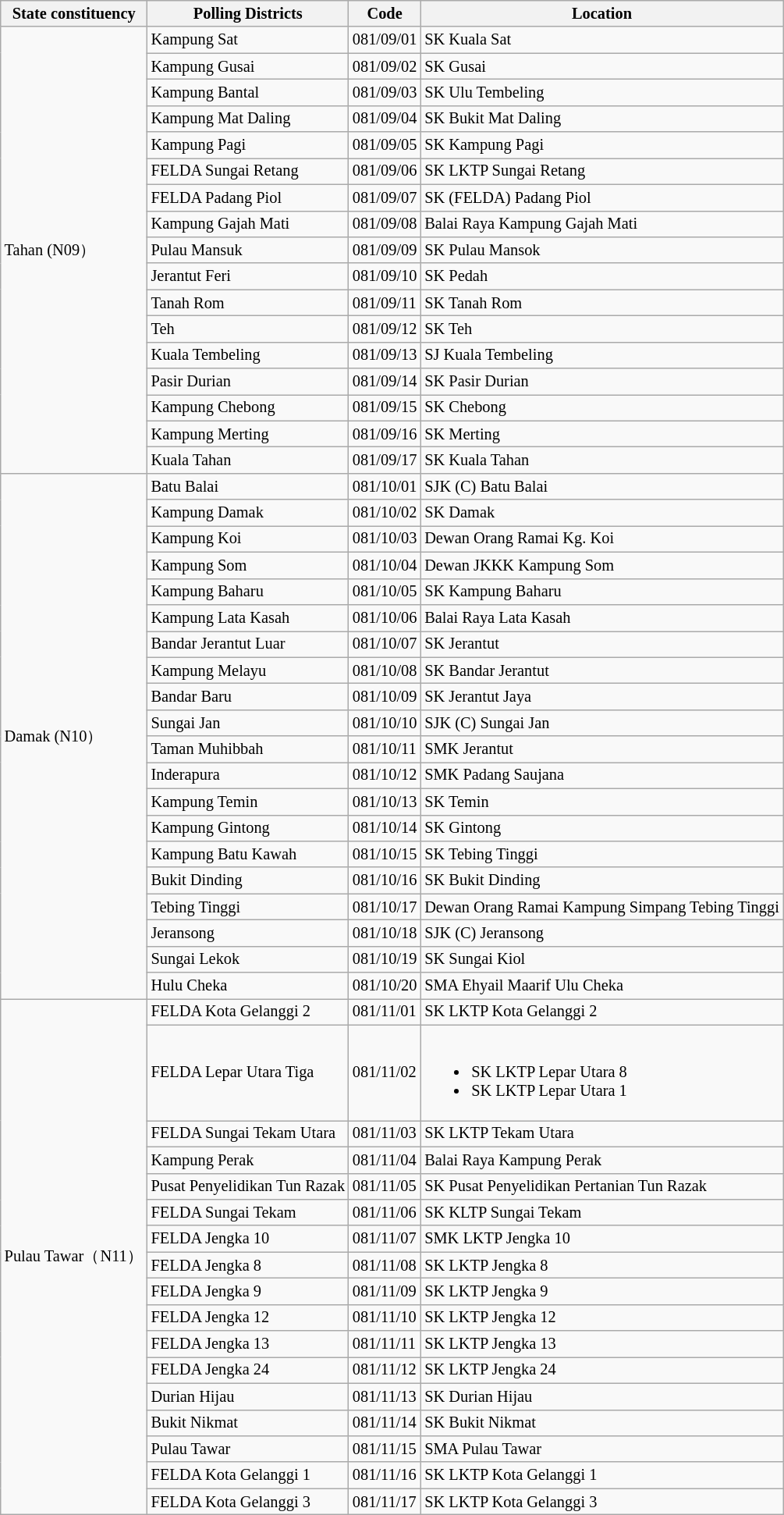<table class="wikitable sortable mw-collapsible" style="white-space:nowrap;font-size:85%">
<tr>
<th>State constituency</th>
<th>Polling Districts</th>
<th>Code</th>
<th>Location</th>
</tr>
<tr>
<td rowspan="17">Tahan (N09）</td>
<td>Kampung Sat</td>
<td>081/09/01</td>
<td>SK Kuala Sat</td>
</tr>
<tr>
<td>Kampung Gusai</td>
<td>081/09/02</td>
<td>SK Gusai</td>
</tr>
<tr>
<td>Kampung Bantal</td>
<td>081/09/03</td>
<td>SK Ulu Tembeling</td>
</tr>
<tr>
<td>Kampung Mat Daling</td>
<td>081/09/04</td>
<td>SK Bukit Mat Daling</td>
</tr>
<tr>
<td>Kampung Pagi</td>
<td>081/09/05</td>
<td>SK Kampung Pagi</td>
</tr>
<tr>
<td>FELDA Sungai Retang</td>
<td>081/09/06</td>
<td>SK LKTP Sungai Retang</td>
</tr>
<tr>
<td>FELDA Padang Piol</td>
<td>081/09/07</td>
<td>SK (FELDA) Padang Piol</td>
</tr>
<tr>
<td>Kampung Gajah Mati</td>
<td>081/09/08</td>
<td>Balai Raya Kampung Gajah Mati</td>
</tr>
<tr>
<td>Pulau Mansuk</td>
<td>081/09/09</td>
<td>SK Pulau Mansok</td>
</tr>
<tr>
<td>Jerantut Feri</td>
<td>081/09/10</td>
<td>SK Pedah</td>
</tr>
<tr>
<td>Tanah Rom</td>
<td>081/09/11</td>
<td>SK Tanah Rom</td>
</tr>
<tr>
<td>Teh</td>
<td>081/09/12</td>
<td>SK Teh</td>
</tr>
<tr>
<td>Kuala Tembeling</td>
<td>081/09/13</td>
<td>SJ Kuala Tembeling</td>
</tr>
<tr>
<td>Pasir Durian</td>
<td>081/09/14</td>
<td>SK Pasir Durian</td>
</tr>
<tr>
<td>Kampung Chebong</td>
<td>081/09/15</td>
<td>SK Chebong</td>
</tr>
<tr>
<td>Kampung Merting</td>
<td>081/09/16</td>
<td>SK Merting</td>
</tr>
<tr>
<td>Kuala Tahan</td>
<td>081/09/17</td>
<td>SK Kuala Tahan</td>
</tr>
<tr>
<td rowspan="20">Damak (N10）</td>
<td>Batu Balai</td>
<td>081/10/01</td>
<td>SJK (C) Batu Balai</td>
</tr>
<tr>
<td>Kampung Damak</td>
<td>081/10/02</td>
<td>SK Damak</td>
</tr>
<tr>
<td>Kampung Koi</td>
<td>081/10/03</td>
<td>Dewan Orang Ramai Kg. Koi</td>
</tr>
<tr>
<td>Kampung Som</td>
<td>081/10/04</td>
<td>Dewan JKKK Kampung Som</td>
</tr>
<tr>
<td>Kampung Baharu</td>
<td>081/10/05</td>
<td>SK Kampung Baharu</td>
</tr>
<tr>
<td>Kampung Lata Kasah</td>
<td>081/10/06</td>
<td>Balai Raya Lata Kasah</td>
</tr>
<tr>
<td>Bandar Jerantut Luar</td>
<td>081/10/07</td>
<td>SK Jerantut</td>
</tr>
<tr>
<td>Kampung Melayu</td>
<td>081/10/08</td>
<td>SK Bandar Jerantut</td>
</tr>
<tr>
<td>Bandar Baru</td>
<td>081/10/09</td>
<td>SK Jerantut Jaya</td>
</tr>
<tr>
<td>Sungai Jan</td>
<td>081/10/10</td>
<td>SJK (C) Sungai Jan</td>
</tr>
<tr>
<td>Taman Muhibbah</td>
<td>081/10/11</td>
<td>SMK Jerantut</td>
</tr>
<tr>
<td>Inderapura</td>
<td>081/10/12</td>
<td>SMK Padang Saujana</td>
</tr>
<tr>
<td>Kampung Temin</td>
<td>081/10/13</td>
<td>SK Temin</td>
</tr>
<tr>
<td>Kampung Gintong</td>
<td>081/10/14</td>
<td>SK Gintong</td>
</tr>
<tr>
<td>Kampung Batu Kawah</td>
<td>081/10/15</td>
<td>SK Tebing Tinggi</td>
</tr>
<tr>
<td>Bukit Dinding</td>
<td>081/10/16</td>
<td>SK Bukit Dinding</td>
</tr>
<tr>
<td>Tebing Tinggi</td>
<td>081/10/17</td>
<td>Dewan Orang Ramai Kampung Simpang Tebing Tinggi</td>
</tr>
<tr>
<td>Jeransong</td>
<td>081/10/18</td>
<td>SJK (C) Jeransong</td>
</tr>
<tr>
<td>Sungai Lekok</td>
<td>081/10/19</td>
<td>SK Sungai Kiol</td>
</tr>
<tr>
<td>Hulu Cheka</td>
<td>081/10/20</td>
<td>SMA Ehyail Maarif Ulu Cheka</td>
</tr>
<tr>
<td rowspan="17">Pulau Tawar（N11）</td>
<td>FELDA Kota Gelanggi 2</td>
<td>081/11/01</td>
<td>SK LKTP Kota Gelanggi 2</td>
</tr>
<tr>
<td>FELDA Lepar Utara Tiga</td>
<td>081/11/02</td>
<td><br><ul><li>SK LKTP Lepar Utara 8</li><li>SK LKTP Lepar Utara 1</li></ul></td>
</tr>
<tr>
<td>FELDA Sungai Tekam Utara</td>
<td>081/11/03</td>
<td>SK LKTP Tekam Utara</td>
</tr>
<tr>
<td>Kampung Perak</td>
<td>081/11/04</td>
<td>Balai Raya Kampung Perak</td>
</tr>
<tr>
<td>Pusat Penyelidikan Tun Razak</td>
<td>081/11/05</td>
<td>SK Pusat Penyelidikan Pertanian Tun Razak</td>
</tr>
<tr>
<td>FELDA Sungai Tekam</td>
<td>081/11/06</td>
<td>SK KLTP Sungai Tekam</td>
</tr>
<tr>
<td>FELDA Jengka 10</td>
<td>081/11/07</td>
<td>SMK LKTP Jengka 10</td>
</tr>
<tr>
<td>FELDA Jengka 8</td>
<td>081/11/08</td>
<td>SK LKTP Jengka 8</td>
</tr>
<tr>
<td>FELDA Jengka 9</td>
<td>081/11/09</td>
<td>SK LKTP Jengka 9</td>
</tr>
<tr>
<td>FELDA Jengka 12</td>
<td>081/11/10</td>
<td>SK LKTP Jengka 12</td>
</tr>
<tr>
<td>FELDA Jengka 13</td>
<td>081/11/11</td>
<td>SK LKTP Jengka 13</td>
</tr>
<tr>
<td>FELDA Jengka 24</td>
<td>081/11/12</td>
<td>SK LKTP Jengka 24</td>
</tr>
<tr>
<td>Durian Hijau</td>
<td>081/11/13</td>
<td>SK Durian Hijau</td>
</tr>
<tr>
<td>Bukit Nikmat</td>
<td>081/11/14</td>
<td>SK Bukit Nikmat</td>
</tr>
<tr>
<td>Pulau Tawar</td>
<td>081/11/15</td>
<td>SMA Pulau Tawar</td>
</tr>
<tr>
<td>FELDA Kota Gelanggi 1</td>
<td>081/11/16</td>
<td>SK LKTP Kota Gelanggi 1</td>
</tr>
<tr>
<td>FELDA Kota Gelanggi 3</td>
<td>081/11/17</td>
<td>SK LKTP Kota Gelanggi 3</td>
</tr>
</table>
